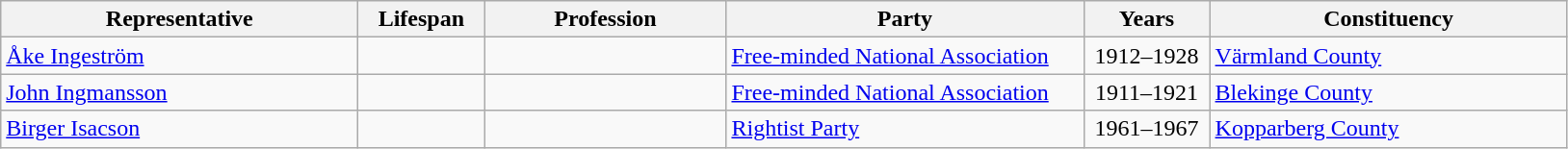<table class="wikitable">
<tr>
<th style="width:15em">Representative</th>
<th style="width:5em">Lifespan</th>
<th style="width:10em">Profession</th>
<th style="width:15em">Party</th>
<th style="width:5em">Years</th>
<th style="width:15em">Constituency</th>
</tr>
<tr>
<td><a href='#'>Åke Ingeström</a></td>
<td align=center></td>
<td></td>
<td> <a href='#'>Free-minded National Association</a></td>
<td align=center>1912–1928</td>
<td><a href='#'>Värmland County</a></td>
</tr>
<tr>
<td><a href='#'>John Ingmansson</a></td>
<td align=center></td>
<td></td>
<td> <a href='#'>Free-minded National Association</a></td>
<td align=center>1911–1921</td>
<td><a href='#'>Blekinge County</a></td>
</tr>
<tr>
<td><a href='#'>Birger Isacson</a></td>
<td align=center></td>
<td></td>
<td> <a href='#'>Rightist Party</a></td>
<td align=center>1961–1967</td>
<td><a href='#'>Kopparberg County</a></td>
</tr>
</table>
